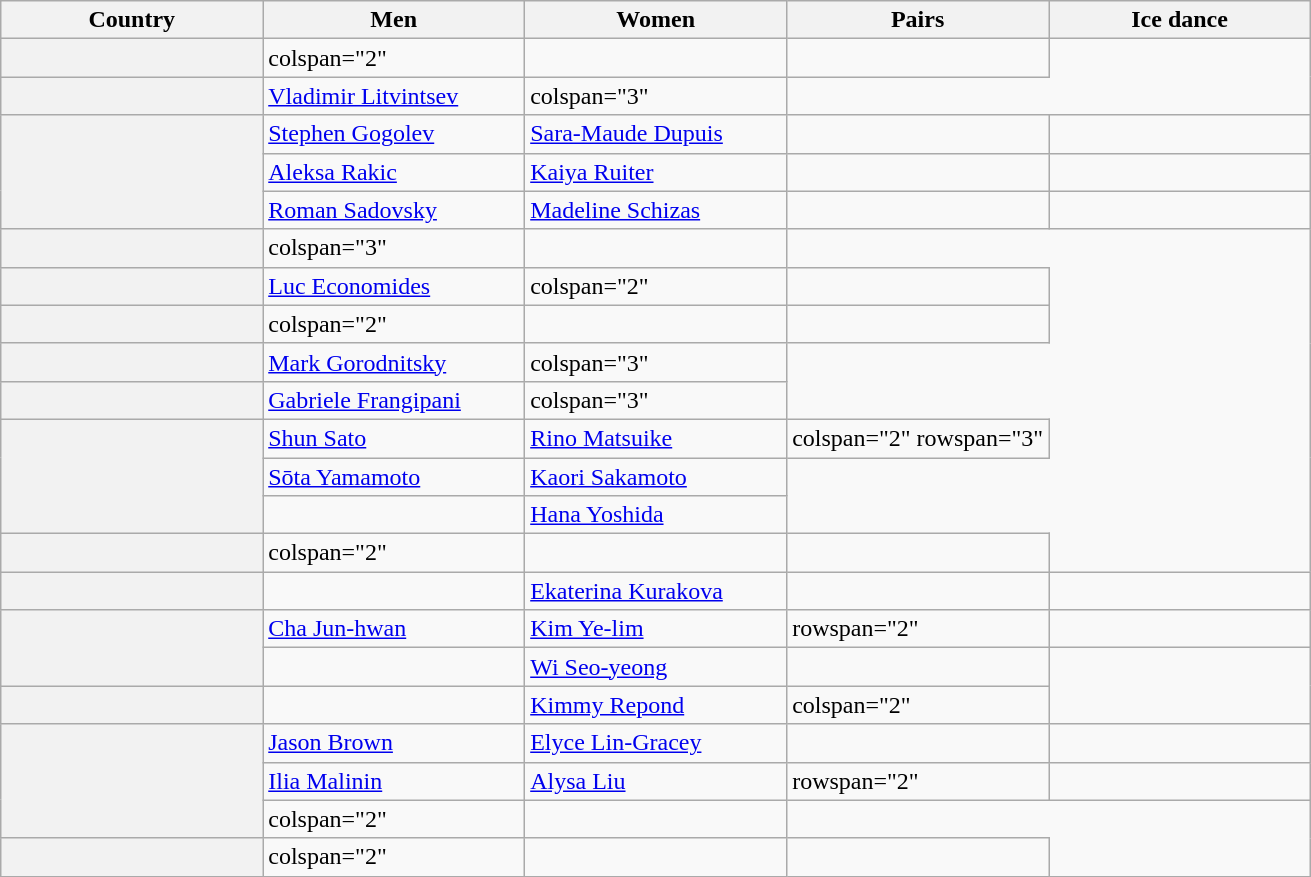<table class="wikitable unsortable" style="text-align:left;">
<tr>
<th scope="col" style="text-align:center; width:20%">Country</th>
<th scope="col" style="text-align:center; width:20%">Men</th>
<th scope="col" style="text-align:center; width:20%">Women</th>
<th scope="col" style="text-align:center; width:20%">Pairs</th>
<th scope="col" style="text-align:center; width:20%">Ice dance</th>
</tr>
<tr>
<th scope="row" style="text-align:left"></th>
<td>colspan="2" </td>
<td></td>
<td></td>
</tr>
<tr>
<th scope="row" style="text-align:left"></th>
<td><a href='#'>Vladimir Litvintsev</a></td>
<td>colspan="3" </td>
</tr>
<tr>
<th scope="row" style="text-align:left" rowspan="3"></th>
<td><a href='#'>Stephen Gogolev</a></td>
<td><a href='#'>Sara-Maude Dupuis</a></td>
<td></td>
<td></td>
</tr>
<tr>
<td><a href='#'>Aleksa Rakic</a></td>
<td><a href='#'>Kaiya Ruiter</a></td>
<td></td>
<td></td>
</tr>
<tr>
<td><a href='#'>Roman Sadovsky</a></td>
<td><a href='#'>Madeline Schizas</a></td>
<td></td>
<td></td>
</tr>
<tr>
<th scope="row" style="text-align:left"></th>
<td>colspan="3" </td>
<td></td>
</tr>
<tr>
<th scope="row" style="text-align:left"></th>
<td><a href='#'>Luc Economides</a></td>
<td>colspan="2" </td>
<td></td>
</tr>
<tr>
<th scope="row" style="text-align:left"></th>
<td>colspan="2" </td>
<td></td>
<td></td>
</tr>
<tr>
<th scope="row" style="text-align:left"></th>
<td><a href='#'>Mark Gorodnitsky</a></td>
<td>colspan="3" </td>
</tr>
<tr>
<th scope="row" style="text-align:left"></th>
<td><a href='#'>Gabriele Frangipani</a></td>
<td>colspan="3" </td>
</tr>
<tr>
<th rowspan="3" scope="row" style="text-align:left"></th>
<td><a href='#'>Shun Sato</a></td>
<td><a href='#'>Rino Matsuike</a></td>
<td>colspan="2" rowspan="3" </td>
</tr>
<tr>
<td><a href='#'>Sōta Yamamoto</a></td>
<td><a href='#'>Kaori Sakamoto</a></td>
</tr>
<tr>
<td></td>
<td><a href='#'>Hana Yoshida</a></td>
</tr>
<tr>
<th scope="row" style="text-align:left"></th>
<td>colspan="2" </td>
<td></td>
<td></td>
</tr>
<tr>
<th scope="row" style="text-align:left"></th>
<td></td>
<td><a href='#'>Ekaterina Kurakova</a></td>
<td></td>
<td></td>
</tr>
<tr>
<th rowspan="2" scope="row" style="text-align:left"></th>
<td><a href='#'>Cha Jun-hwan</a></td>
<td><a href='#'>Kim Ye-lim</a></td>
<td>rowspan="2" </td>
<td></td>
</tr>
<tr>
<td></td>
<td><a href='#'>Wi Seo-yeong</a></td>
<td></td>
</tr>
<tr>
<th scope="row" style="text-align:left"></th>
<td></td>
<td><a href='#'>Kimmy Repond</a></td>
<td>colspan="2" </td>
</tr>
<tr>
<th rowspan="3" scope="row" style="text-align:left"></th>
<td><a href='#'>Jason Brown</a></td>
<td><a href='#'>Elyce Lin-Gracey</a></td>
<td></td>
<td></td>
</tr>
<tr>
<td><a href='#'>Ilia Malinin</a></td>
<td><a href='#'>Alysa Liu</a></td>
<td>rowspan="2" </td>
<td></td>
</tr>
<tr>
<td>colspan="2" </td>
<td></td>
</tr>
<tr>
<th scope="row" style="text-align:left"></th>
<td>colspan="2" </td>
<td></td>
<td></td>
</tr>
</table>
